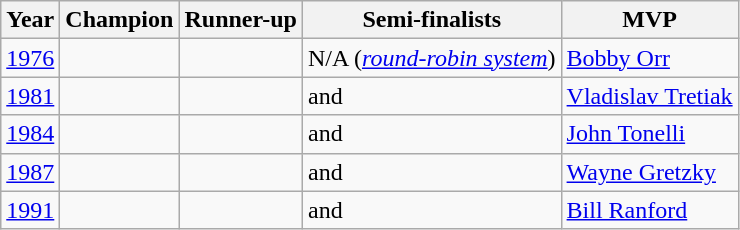<table class="wikitable">
<tr>
<th>Year</th>
<th>Champion</th>
<th>Runner-up</th>
<th>Semi-finalists</th>
<th>MVP</th>
</tr>
<tr>
<td><a href='#'>1976</a></td>
<td></td>
<td></td>
<td>N/A (<em><a href='#'>round-robin system</a></em>)</td>
<td><a href='#'>Bobby Orr</a></td>
</tr>
<tr>
<td><a href='#'>1981</a></td>
<td></td>
<td></td>
<td> and </td>
<td><a href='#'>Vladislav Tretiak</a></td>
</tr>
<tr>
<td><a href='#'>1984</a></td>
<td></td>
<td></td>
<td> and </td>
<td><a href='#'>John Tonelli</a></td>
</tr>
<tr>
<td><a href='#'>1987</a></td>
<td></td>
<td></td>
<td> and </td>
<td><a href='#'>Wayne Gretzky</a></td>
</tr>
<tr>
<td><a href='#'>1991</a></td>
<td></td>
<td></td>
<td> and </td>
<td><a href='#'>Bill Ranford</a></td>
</tr>
</table>
